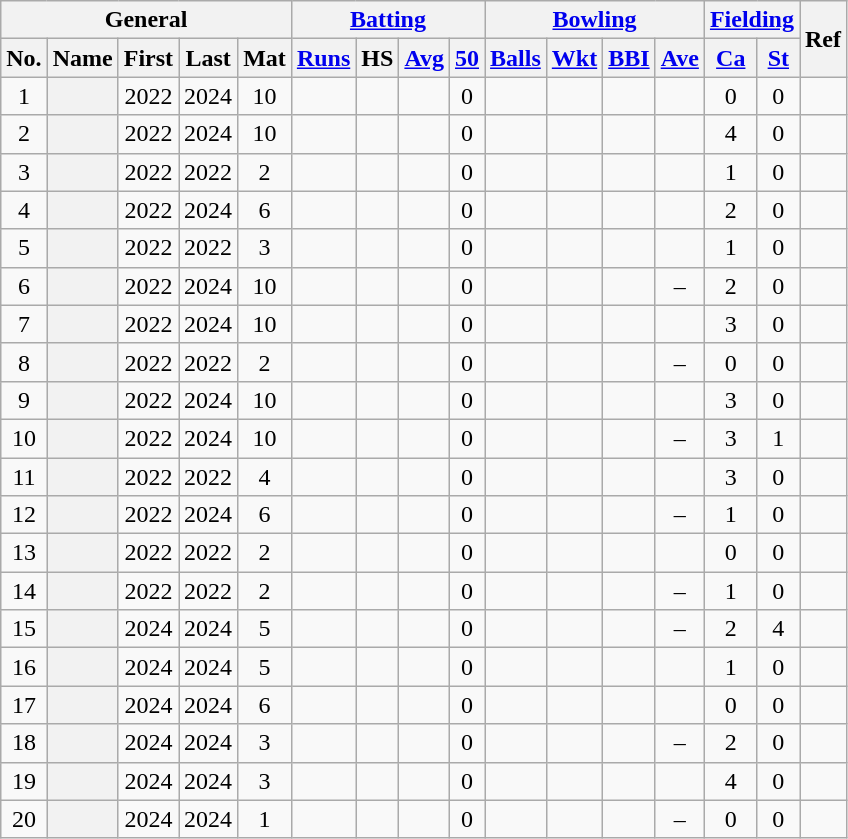<table class="wikitable plainrowheaders sortable">
<tr align="center">
<th scope="col" colspan=5 class="unsortable">General</th>
<th scope="col" colspan=4 class="unsortable"><a href='#'>Batting</a></th>
<th scope="col" colspan=4 class="unsortable"><a href='#'>Bowling</a></th>
<th scope="col" colspan=2 class="unsortable"><a href='#'>Fielding</a></th>
<th scope="col" rowspan=2 class="unsortable">Ref</th>
</tr>
<tr align="center">
<th scope="col">No.</th>
<th scope="col">Name</th>
<th scope="col">First</th>
<th scope="col">Last</th>
<th scope="col">Mat</th>
<th scope="col"><a href='#'>Runs</a></th>
<th scope="col">HS</th>
<th scope="col"><a href='#'>Avg</a></th>
<th scope="col"><a href='#'>50</a></th>
<th scope="col"><a href='#'>Balls</a></th>
<th scope="col"><a href='#'>Wkt</a></th>
<th scope="col"><a href='#'>BBI</a></th>
<th scope="col"><a href='#'>Ave</a></th>
<th scope="col"><a href='#'>Ca</a></th>
<th scope="col"><a href='#'>St</a></th>
</tr>
<tr align="center">
<td>1</td>
<th scope="row" align="left"></th>
<td>2022</td>
<td>2024</td>
<td>10</td>
<td></td>
<td></td>
<td></td>
<td>0</td>
<td></td>
<td></td>
<td></td>
<td></td>
<td>0</td>
<td>0</td>
<td></td>
</tr>
<tr align="center">
<td>2</td>
<th scope="row" align="left"></th>
<td>2022</td>
<td>2024</td>
<td>10</td>
<td></td>
<td></td>
<td></td>
<td>0</td>
<td></td>
<td></td>
<td></td>
<td></td>
<td>4</td>
<td>0</td>
<td></td>
</tr>
<tr align="center">
<td>3</td>
<th scope="row" align="left"></th>
<td>2022</td>
<td>2022</td>
<td>2</td>
<td></td>
<td></td>
<td></td>
<td>0</td>
<td></td>
<td></td>
<td></td>
<td></td>
<td>1</td>
<td>0</td>
<td></td>
</tr>
<tr align="center">
<td>4</td>
<th scope="row" align="left"></th>
<td>2022</td>
<td>2024</td>
<td>6</td>
<td></td>
<td></td>
<td></td>
<td>0</td>
<td></td>
<td></td>
<td></td>
<td></td>
<td>2</td>
<td>0</td>
<td></td>
</tr>
<tr align="center">
<td>5</td>
<th scope="row" align="left"></th>
<td>2022</td>
<td>2022</td>
<td>3</td>
<td></td>
<td></td>
<td></td>
<td>0</td>
<td></td>
<td></td>
<td></td>
<td></td>
<td>1</td>
<td>0</td>
<td></td>
</tr>
<tr align="center">
<td>6</td>
<th scope="row" align="left"></th>
<td>2022</td>
<td>2024</td>
<td>10</td>
<td></td>
<td></td>
<td></td>
<td>0</td>
<td></td>
<td></td>
<td></td>
<td>–</td>
<td>2</td>
<td>0</td>
<td></td>
</tr>
<tr align="center">
<td>7</td>
<th scope="row" align="left"></th>
<td>2022</td>
<td>2024</td>
<td>10</td>
<td></td>
<td></td>
<td></td>
<td>0</td>
<td></td>
<td></td>
<td></td>
<td></td>
<td>3</td>
<td>0</td>
<td></td>
</tr>
<tr align="center">
<td>8</td>
<th scope="row" align="left"></th>
<td>2022</td>
<td>2022</td>
<td>2</td>
<td></td>
<td></td>
<td></td>
<td>0</td>
<td></td>
<td></td>
<td></td>
<td>–</td>
<td>0</td>
<td>0</td>
<td></td>
</tr>
<tr align="center">
<td>9</td>
<th scope="row" align="left"></th>
<td>2022</td>
<td>2024</td>
<td>10</td>
<td></td>
<td></td>
<td></td>
<td>0</td>
<td></td>
<td></td>
<td></td>
<td></td>
<td>3</td>
<td>0</td>
<td></td>
</tr>
<tr align="center">
<td>10</td>
<th scope="row" align="left"></th>
<td>2022</td>
<td>2024</td>
<td>10</td>
<td></td>
<td></td>
<td></td>
<td>0</td>
<td></td>
<td></td>
<td></td>
<td>–</td>
<td>3</td>
<td>1</td>
<td></td>
</tr>
<tr align="center">
<td>11</td>
<th scope="row" align="left"></th>
<td>2022</td>
<td>2022</td>
<td>4</td>
<td></td>
<td></td>
<td></td>
<td>0</td>
<td></td>
<td></td>
<td></td>
<td></td>
<td>3</td>
<td>0</td>
<td></td>
</tr>
<tr align="center">
<td>12</td>
<th scope="row" align="left"></th>
<td>2022</td>
<td>2024</td>
<td>6</td>
<td></td>
<td></td>
<td></td>
<td>0</td>
<td></td>
<td></td>
<td></td>
<td>–</td>
<td>1</td>
<td>0</td>
<td></td>
</tr>
<tr align="center">
<td>13</td>
<th scope="row" align="left"></th>
<td>2022</td>
<td>2022</td>
<td>2</td>
<td></td>
<td></td>
<td></td>
<td>0</td>
<td></td>
<td></td>
<td></td>
<td></td>
<td>0</td>
<td>0</td>
<td></td>
</tr>
<tr align="center">
<td>14</td>
<th scope="row" align="left"></th>
<td>2022</td>
<td>2022</td>
<td>2</td>
<td></td>
<td></td>
<td></td>
<td>0</td>
<td></td>
<td></td>
<td></td>
<td>–</td>
<td>1</td>
<td>0</td>
<td></td>
</tr>
<tr align="center">
<td>15</td>
<th scope="row" align="left"></th>
<td>2024</td>
<td>2024</td>
<td>5</td>
<td></td>
<td></td>
<td></td>
<td>0</td>
<td></td>
<td></td>
<td></td>
<td>–</td>
<td>2</td>
<td>4</td>
<td></td>
</tr>
<tr align="center">
<td>16</td>
<th scope="row" align="left"></th>
<td>2024</td>
<td>2024</td>
<td>5</td>
<td></td>
<td></td>
<td></td>
<td>0</td>
<td></td>
<td></td>
<td></td>
<td></td>
<td>1</td>
<td>0</td>
<td></td>
</tr>
<tr align="center">
<td>17</td>
<th scope="row" align="left"></th>
<td>2024</td>
<td>2024</td>
<td>6</td>
<td></td>
<td></td>
<td></td>
<td>0</td>
<td></td>
<td></td>
<td></td>
<td></td>
<td>0</td>
<td>0</td>
<td></td>
</tr>
<tr align="center">
<td>18</td>
<th scope="row" align="left"></th>
<td>2024</td>
<td>2024</td>
<td>3</td>
<td></td>
<td></td>
<td></td>
<td>0</td>
<td></td>
<td></td>
<td></td>
<td>–</td>
<td>2</td>
<td>0</td>
<td></td>
</tr>
<tr align="center">
<td>19</td>
<th scope="row" align="left"></th>
<td>2024</td>
<td>2024</td>
<td>3</td>
<td></td>
<td></td>
<td></td>
<td>0</td>
<td></td>
<td></td>
<td></td>
<td></td>
<td>4</td>
<td>0</td>
<td></td>
</tr>
<tr align="center">
<td>20</td>
<th scope="row" align="left"></th>
<td>2024</td>
<td>2024</td>
<td>1</td>
<td></td>
<td></td>
<td></td>
<td>0</td>
<td></td>
<td></td>
<td></td>
<td>–</td>
<td>0</td>
<td>0</td>
<td></td>
</tr>
</table>
